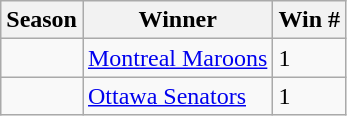<table class="wikitable">
<tr>
<th>Season</th>
<th>Winner</th>
<th>Win #</th>
</tr>
<tr>
<td></td>
<td><a href='#'>Montreal Maroons</a>  </td>
<td>1</td>
</tr>
<tr>
<td></td>
<td><a href='#'>Ottawa Senators</a>  </td>
<td>1</td>
</tr>
</table>
